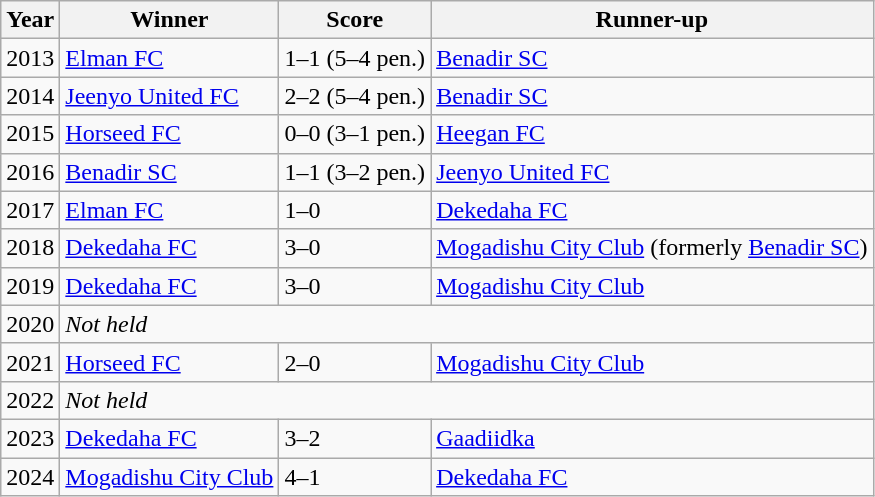<table class="wikitable">
<tr>
<th>Year</th>
<th>Winner</th>
<th>Score</th>
<th>Runner-up</th>
</tr>
<tr>
<td>2013</td>
<td><a href='#'>Elman FC</a></td>
<td>1–1 (5–4 pen.)</td>
<td><a href='#'>Benadir SC</a></td>
</tr>
<tr>
<td>2014</td>
<td><a href='#'>Jeenyo United FC</a></td>
<td>2–2 (5–4 pen.)</td>
<td><a href='#'>Benadir SC</a></td>
</tr>
<tr>
<td>2015</td>
<td><a href='#'>Horseed FC</a></td>
<td>0–0 (3–1 pen.)</td>
<td><a href='#'>Heegan FC</a></td>
</tr>
<tr>
<td>2016</td>
<td><a href='#'>Benadir SC</a></td>
<td>1–1 (3–2 pen.)</td>
<td><a href='#'>Jeenyo United FC</a></td>
</tr>
<tr>
<td>2017</td>
<td><a href='#'>Elman FC</a></td>
<td>1–0</td>
<td><a href='#'>Dekedaha FC</a></td>
</tr>
<tr>
<td>2018</td>
<td><a href='#'>Dekedaha FC</a></td>
<td>3–0</td>
<td><a href='#'>Mogadishu City Club</a> (formerly <a href='#'>Benadir SC</a>)</td>
</tr>
<tr>
<td>2019</td>
<td><a href='#'>Dekedaha FC</a></td>
<td>3–0</td>
<td><a href='#'>Mogadishu City Club</a></td>
</tr>
<tr>
<td>2020</td>
<td colspan="3"><em>Not held</em></td>
</tr>
<tr>
<td>2021</td>
<td><a href='#'>Horseed FC</a></td>
<td>2–0</td>
<td><a href='#'>Mogadishu City Club</a></td>
</tr>
<tr>
<td>2022</td>
<td colspan="3"><em>Not held</em></td>
</tr>
<tr>
<td>2023</td>
<td><a href='#'>Dekedaha FC</a></td>
<td>3–2</td>
<td><a href='#'>Gaadiidka</a></td>
</tr>
<tr>
<td>2024</td>
<td><a href='#'>Mogadishu City Club</a></td>
<td>4–1</td>
<td><a href='#'>Dekedaha FC</a></td>
</tr>
</table>
